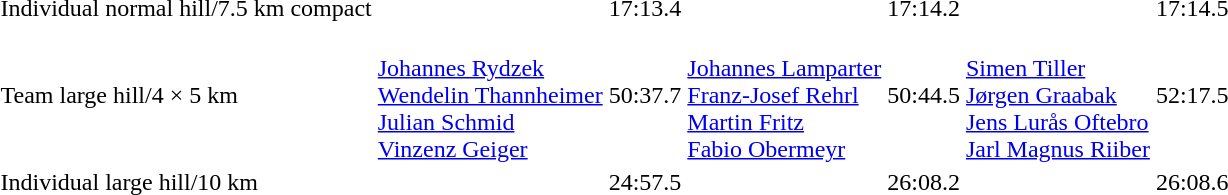<table>
<tr>
<td>Individual normal hill/7.5 km compact<br></td>
<td></td>
<td>17:13.4</td>
<td></td>
<td>17:14.2</td>
<td></td>
<td>17:14.5</td>
</tr>
<tr>
<td>Team large hill/4 × 5 km<br></td>
<td><br><a href='#'>Johannes Rydzek</a><br><a href='#'>Wendelin Thannheimer</a><br><a href='#'>Julian Schmid</a><br><a href='#'>Vinzenz Geiger</a></td>
<td>50:37.7</td>
<td><br><a href='#'>Johannes Lamparter</a><br><a href='#'>Franz-Josef Rehrl</a><br><a href='#'>Martin Fritz</a><br><a href='#'>Fabio Obermeyr</a></td>
<td>50:44.5</td>
<td><br><a href='#'>Simen Tiller</a><br><a href='#'>Jørgen Graabak</a><br><a href='#'>Jens Lurås Oftebro</a><br><a href='#'>Jarl Magnus Riiber</a></td>
<td>52:17.5</td>
</tr>
<tr>
<td>Individual large hill/10 km<br></td>
<td></td>
<td>24:57.5</td>
<td></td>
<td>26:08.2</td>
<td></td>
<td>26:08.6</td>
</tr>
</table>
